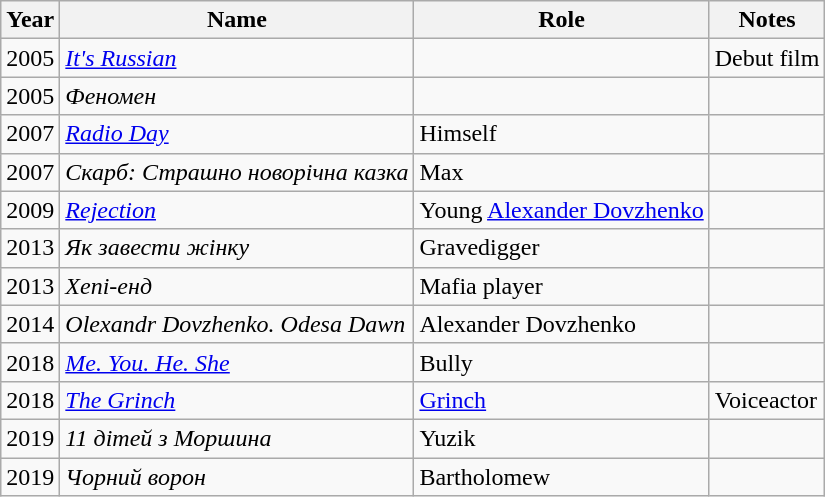<table class="wikitable">
<tr>
<th>Year</th>
<th>Name</th>
<th>Role</th>
<th>Notes</th>
</tr>
<tr>
<td>2005</td>
<td><em><a href='#'>It's Russian</a></em></td>
<td></td>
<td>Debut film</td>
</tr>
<tr>
<td>2005</td>
<td><em>Феномен</em></td>
<td></td>
<td></td>
</tr>
<tr>
<td>2007</td>
<td><a href='#'><em>Radio Day</em></a></td>
<td>Himself</td>
<td></td>
</tr>
<tr>
<td>2007</td>
<td><em>Скарб: Страшно новорічна казка</em></td>
<td>Max</td>
<td></td>
</tr>
<tr>
<td>2009</td>
<td><a href='#'><em>Rejection</em></a></td>
<td>Young <a href='#'>Alexander Dovzhenko</a></td>
<td></td>
</tr>
<tr>
<td>2013</td>
<td><em>Як завести жінку</em></td>
<td>Gravedigger</td>
<td></td>
</tr>
<tr>
<td>2013</td>
<td><em>Хепі-енд</em></td>
<td>Mafia player</td>
<td></td>
</tr>
<tr>
<td>2014</td>
<td><em>Olexandr Dovzhenko. Odesa Dawn</em></td>
<td>Alexander Dovzhenko</td>
<td></td>
</tr>
<tr>
<td>2018</td>
<td><em><a href='#'>Me. You. He. She</a></em></td>
<td>Bully</td>
<td></td>
</tr>
<tr>
<td>2018</td>
<td><a href='#'><em>The Grinch</em></a></td>
<td><a href='#'>Grinch</a></td>
<td>Voiceactor</td>
</tr>
<tr>
<td>2019</td>
<td><em>11 дітей з Моршина</em></td>
<td>Yuzik</td>
<td></td>
</tr>
<tr>
<td>2019</td>
<td><em>Чорний ворон</em></td>
<td>Bartholomew</td>
<td></td>
</tr>
</table>
